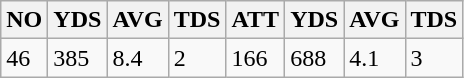<table class="wikitable">
<tr>
<th>NO</th>
<th>YDS</th>
<th>AVG</th>
<th>TDS</th>
<th>ATT</th>
<th>YDS</th>
<th>AVG</th>
<th>TDS</th>
</tr>
<tr>
<td>46</td>
<td>385</td>
<td>8.4</td>
<td>2</td>
<td>166</td>
<td>688</td>
<td>4.1</td>
<td>3</td>
</tr>
</table>
